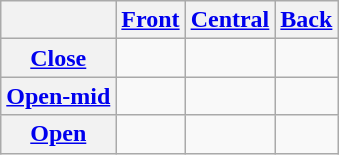<table class="wikitable" style="text-align:center">
<tr>
<th></th>
<th><a href='#'>Front</a></th>
<th><a href='#'>Central</a></th>
<th><a href='#'>Back</a></th>
</tr>
<tr>
<th><a href='#'>Close</a></th>
<td></td>
<td></td>
<td></td>
</tr>
<tr>
<th><a href='#'>Open-mid</a></th>
<td></td>
<td></td>
<td></td>
</tr>
<tr>
<th><a href='#'>Open</a></th>
<td></td>
<td></td>
<td></td>
</tr>
</table>
